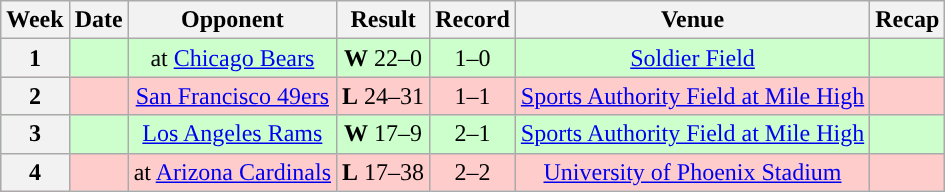<table class="wikitable" style="text-align:center">
<tr>
<th>Week</th>
<th>Date</th>
<th>Opponent</th>
<th>Result</th>
<th>Record</th>
<th>Venue</th>
<th>Recap</th>
</tr>
<tr style="background:#cfc">
<th>1</th>
<td></td>
<td>at <a href='#'>Chicago Bears</a></td>
<td><strong>W</strong> 22–0</td>
<td>1–0</td>
<td><a href='#'>Soldier Field</a></td>
<td></td>
</tr>
<tr style="background:#fcc">
<th>2</th>
<td></td>
<td><a href='#'>San Francisco 49ers</a></td>
<td><strong>L</strong> 24–31</td>
<td>1–1</td>
<td><a href='#'>Sports Authority Field at Mile High</a></td>
<td></td>
</tr>
<tr style="background:#cfc">
<th>3</th>
<td></td>
<td><a href='#'>Los Angeles Rams</a></td>
<td><strong>W</strong> 17–9</td>
<td>2–1</td>
<td><a href='#'>Sports Authority Field at Mile High</a></td>
<td></td>
</tr>
<tr style="background:#fcc">
<th>4</th>
<td></td>
<td>at <a href='#'>Arizona Cardinals</a></td>
<td><strong>L</strong> 17–38</td>
<td>2–2</td>
<td><a href='#'>University of Phoenix Stadium</a></td>
<td></td>
</tr>
</table>
